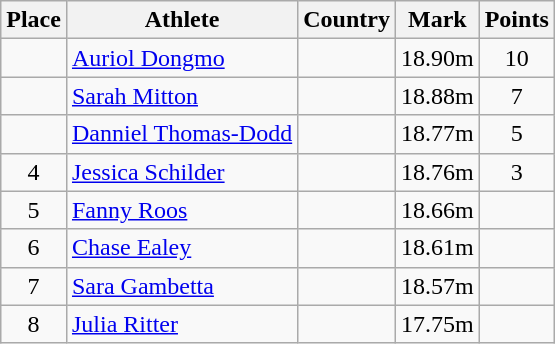<table class="wikitable">
<tr>
<th>Place</th>
<th>Athlete</th>
<th>Country</th>
<th>Mark</th>
<th>Points</th>
</tr>
<tr>
<td align=center></td>
<td><a href='#'>Auriol Dongmo</a></td>
<td></td>
<td>18.90m</td>
<td align=center>10</td>
</tr>
<tr>
<td align=center></td>
<td><a href='#'>Sarah Mitton</a></td>
<td></td>
<td>18.88m</td>
<td align=center>7</td>
</tr>
<tr>
<td align=center></td>
<td><a href='#'>Danniel Thomas-Dodd</a></td>
<td></td>
<td>18.77m</td>
<td align=center>5</td>
</tr>
<tr>
<td align=center>4</td>
<td><a href='#'>Jessica Schilder</a></td>
<td></td>
<td>18.76m</td>
<td align=center>3</td>
</tr>
<tr>
<td align=center>5</td>
<td><a href='#'>Fanny Roos</a></td>
<td></td>
<td>18.66m</td>
<td align=center></td>
</tr>
<tr>
<td align=center>6</td>
<td><a href='#'>Chase Ealey</a></td>
<td></td>
<td>18.61m</td>
<td align=center></td>
</tr>
<tr>
<td align=center>7</td>
<td><a href='#'>Sara Gambetta</a></td>
<td></td>
<td>18.57m</td>
<td align=center></td>
</tr>
<tr>
<td align=center>8</td>
<td><a href='#'>Julia Ritter</a></td>
<td></td>
<td>17.75m</td>
<td align=center></td>
</tr>
</table>
